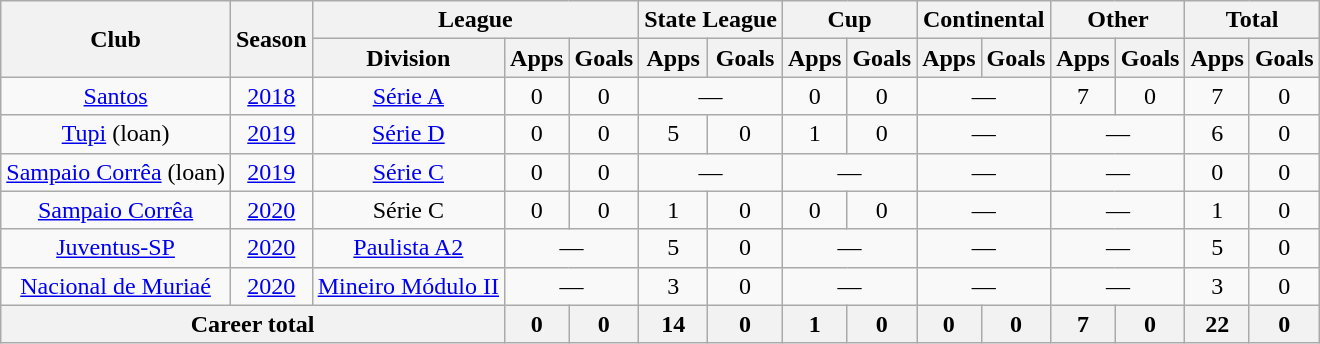<table class="wikitable" style="text-align: center;">
<tr>
<th rowspan="2">Club</th>
<th rowspan="2">Season</th>
<th colspan="3">League</th>
<th colspan="2">State League</th>
<th colspan="2">Cup</th>
<th colspan="2">Continental</th>
<th colspan="2">Other</th>
<th colspan="2">Total</th>
</tr>
<tr>
<th>Division</th>
<th>Apps</th>
<th>Goals</th>
<th>Apps</th>
<th>Goals</th>
<th>Apps</th>
<th>Goals</th>
<th>Apps</th>
<th>Goals</th>
<th>Apps</th>
<th>Goals</th>
<th>Apps</th>
<th>Goals</th>
</tr>
<tr>
<td valign="center"><a href='#'>Santos</a></td>
<td><a href='#'>2018</a></td>
<td><a href='#'>Série A</a></td>
<td>0</td>
<td>0</td>
<td colspan="2">—</td>
<td>0</td>
<td>0</td>
<td colspan="2">—</td>
<td>7</td>
<td>0</td>
<td>7</td>
<td>0</td>
</tr>
<tr>
<td valign="center"><a href='#'>Tupi</a> (loan)</td>
<td><a href='#'>2019</a></td>
<td><a href='#'>Série D</a></td>
<td>0</td>
<td>0</td>
<td>5</td>
<td>0</td>
<td>1</td>
<td>0</td>
<td colspan="2">—</td>
<td colspan="2">—</td>
<td>6</td>
<td>0</td>
</tr>
<tr>
<td valign="center"><a href='#'>Sampaio Corrêa</a> (loan)</td>
<td><a href='#'>2019</a></td>
<td><a href='#'>Série C</a></td>
<td>0</td>
<td>0</td>
<td colspan="2">—</td>
<td colspan="2">—</td>
<td colspan="2">—</td>
<td colspan="2">—</td>
<td>0</td>
<td>0</td>
</tr>
<tr>
<td valign="center"><a href='#'>Sampaio Corrêa</a></td>
<td><a href='#'>2020</a></td>
<td>Série C</td>
<td>0</td>
<td>0</td>
<td>1</td>
<td>0</td>
<td>0</td>
<td>0</td>
<td colspan="2">—</td>
<td colspan="2">—</td>
<td>1</td>
<td>0</td>
</tr>
<tr>
<td valign="center"><a href='#'>Juventus-SP</a></td>
<td><a href='#'>2020</a></td>
<td><a href='#'>Paulista A2</a></td>
<td colspan="2">—</td>
<td>5</td>
<td>0</td>
<td colspan="2">—</td>
<td colspan="2">—</td>
<td colspan="2">—</td>
<td>5</td>
<td>0</td>
</tr>
<tr>
<td valign="center"><a href='#'>Nacional de Muriaé</a></td>
<td><a href='#'>2020</a></td>
<td><a href='#'>Mineiro Módulo II</a></td>
<td colspan="2">—</td>
<td>3</td>
<td>0</td>
<td colspan="2">—</td>
<td colspan="2">—</td>
<td colspan="2">—</td>
<td>3</td>
<td>0</td>
</tr>
<tr>
<th colspan="3"><strong>Career total</strong></th>
<th>0</th>
<th>0</th>
<th>14</th>
<th>0</th>
<th>1</th>
<th>0</th>
<th>0</th>
<th>0</th>
<th>7</th>
<th>0</th>
<th>22</th>
<th>0</th>
</tr>
</table>
